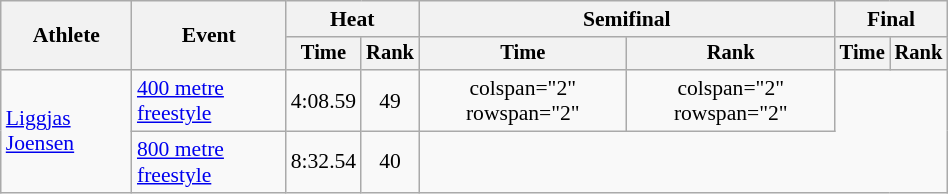<table class="wikitable" style="text-align:center; font-size:90%; width:50%;">
<tr>
<th rowspan="2">Athlete</th>
<th rowspan="2">Event</th>
<th colspan="2">Heat</th>
<th colspan="2">Semifinal</th>
<th colspan="2">Final</th>
</tr>
<tr style="font-size:95%">
<th>Time</th>
<th>Rank</th>
<th>Time</th>
<th>Rank</th>
<th>Time</th>
<th>Rank</th>
</tr>
<tr align=center>
<td align=left rowspan="2"><a href='#'>Liggjas Joensen</a></td>
<td align=left><a href='#'>400 metre freestyle</a></td>
<td>4:08.59</td>
<td>49</td>
<td>colspan="2" rowspan="2" </td>
<td>colspan="2" rowspan="2" </td>
</tr>
<tr align=center>
<td align=left><a href='#'>800 metre freestyle</a></td>
<td>8:32.54</td>
<td>40</td>
</tr>
</table>
